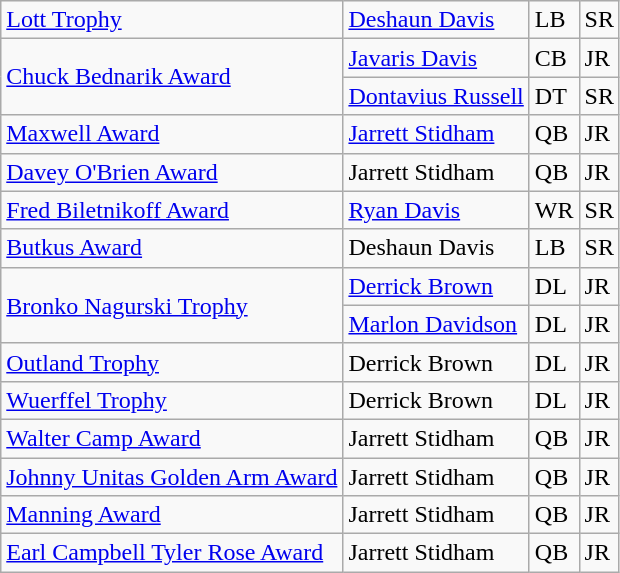<table class="wikitable">
<tr>
<td><a href='#'>Lott Trophy</a></td>
<td><a href='#'>Deshaun Davis</a></td>
<td>LB</td>
<td>SR</td>
</tr>
<tr>
<td rowspan=2><a href='#'>Chuck Bednarik Award</a></td>
<td><a href='#'>Javaris Davis</a></td>
<td>CB</td>
<td>JR</td>
</tr>
<tr>
<td><a href='#'>Dontavius Russell</a></td>
<td>DT</td>
<td>SR</td>
</tr>
<tr>
<td><a href='#'>Maxwell Award</a></td>
<td><a href='#'>Jarrett Stidham</a></td>
<td>QB</td>
<td>JR</td>
</tr>
<tr>
<td><a href='#'>Davey O'Brien Award</a></td>
<td>Jarrett Stidham</td>
<td>QB</td>
<td>JR</td>
</tr>
<tr>
<td><a href='#'>Fred Biletnikoff Award</a></td>
<td><a href='#'>Ryan Davis</a></td>
<td>WR</td>
<td>SR</td>
</tr>
<tr>
<td><a href='#'>Butkus Award</a></td>
<td>Deshaun Davis</td>
<td>LB</td>
<td>SR</td>
</tr>
<tr>
<td rowspan=2><a href='#'>Bronko Nagurski Trophy</a></td>
<td><a href='#'>Derrick Brown</a></td>
<td>DL</td>
<td>JR</td>
</tr>
<tr>
<td><a href='#'>Marlon Davidson</a></td>
<td>DL</td>
<td>JR</td>
</tr>
<tr>
<td><a href='#'>Outland Trophy</a></td>
<td>Derrick Brown</td>
<td>DL</td>
<td>JR</td>
</tr>
<tr>
<td><a href='#'>Wuerffel Trophy</a></td>
<td>Derrick Brown</td>
<td>DL</td>
<td>JR</td>
</tr>
<tr>
<td><a href='#'>Walter Camp Award</a></td>
<td>Jarrett Stidham</td>
<td>QB</td>
<td>JR</td>
</tr>
<tr>
<td><a href='#'>Johnny Unitas Golden Arm Award</a></td>
<td>Jarrett Stidham</td>
<td>QB</td>
<td>JR</td>
</tr>
<tr>
<td><a href='#'>Manning Award</a></td>
<td>Jarrett Stidham</td>
<td>QB</td>
<td>JR</td>
</tr>
<tr>
<td><a href='#'>Earl Campbell Tyler Rose Award</a></td>
<td>Jarrett Stidham</td>
<td>QB</td>
<td>JR</td>
</tr>
</table>
